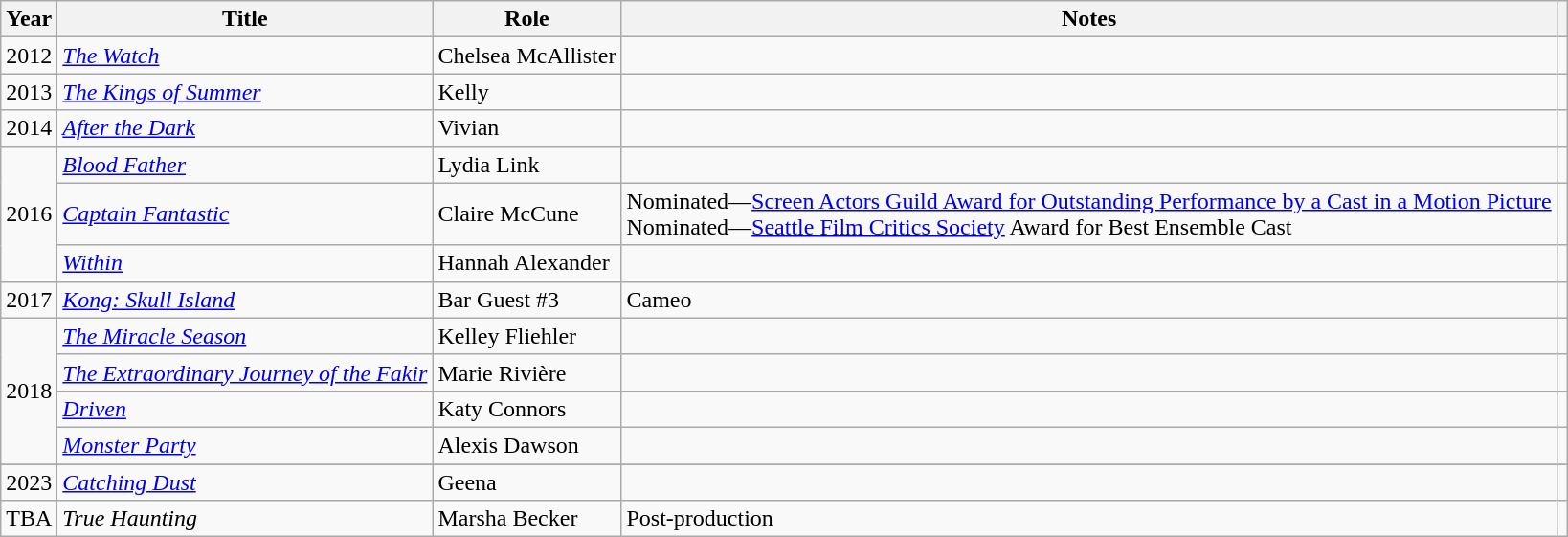<table class="wikitable sortable">
<tr>
<th>Year</th>
<th>Title</th>
<th>Role</th>
<th class="unsortable">Notes</th>
<th class="unsortable"></th>
</tr>
<tr>
<td>2012</td>
<td><em><a href='#'>The Watch</a></em></td>
<td>Chelsea McAllister</td>
<td></td>
<td></td>
</tr>
<tr>
<td>2013</td>
<td><em><a href='#'>The Kings of Summer</a></em></td>
<td>Kelly</td>
<td></td>
<td></td>
</tr>
<tr>
<td>2014</td>
<td><em><a href='#'>After the Dark</a></em></td>
<td>Vivian</td>
<td></td>
<td></td>
</tr>
<tr>
<td rowspan="3">2016</td>
<td><em><a href='#'>Blood Father</a></em></td>
<td>Lydia Link</td>
<td></td>
<td></td>
</tr>
<tr>
<td><em><a href='#'>Captain Fantastic</a></em></td>
<td>Claire McCune</td>
<td>Nominated—<a href='#'>Screen Actors Guild Award for Outstanding Performance by a Cast in a Motion Picture</a> <br> Nominated—<a href='#'>Seattle Film Critics Society</a> Award for Best Ensemble Cast</td>
<td></td>
</tr>
<tr>
<td><em><a href='#'>Within</a></em></td>
<td>Hannah Alexander</td>
<td></td>
<td></td>
</tr>
<tr>
<td>2017</td>
<td><em><a href='#'>Kong: Skull Island</a></em></td>
<td>Bar Guest #3</td>
<td>Cameo</td>
<td></td>
</tr>
<tr>
<td rowspan="4">2018</td>
<td><em><a href='#'>The Miracle Season</a></em></td>
<td>Kelley Fliehler</td>
<td></td>
<td></td>
</tr>
<tr>
<td><em><a href='#'>The Extraordinary Journey of the Fakir</a></em></td>
<td>Marie Rivière</td>
<td></td>
<td></td>
</tr>
<tr>
<td><em><a href='#'>Driven</a></em></td>
<td>Katy Connors</td>
<td></td>
<td></td>
</tr>
<tr>
<td><em><a href='#'>Monster Party</a></em></td>
<td>Alexis Dawson</td>
<td></td>
<td></td>
</tr>
<tr>
</tr>
<tr>
<td>2023</td>
<td><em><a href='#'>Catching Dust</a></em></td>
<td>Geena</td>
<td></td>
<td></td>
</tr>
<tr>
<td>TBA</td>
<td><em>True Haunting</em></td>
<td>Marsha Becker</td>
<td>Post-production</td>
<td></td>
</tr>
</table>
